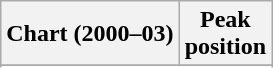<table class="wikitable sortable plainrowheaders" style="text-align:center">
<tr>
<th scope="col">Chart (2000–03)</th>
<th scope="col">Peak<br>position</th>
</tr>
<tr>
</tr>
<tr>
</tr>
<tr>
</tr>
<tr>
</tr>
</table>
